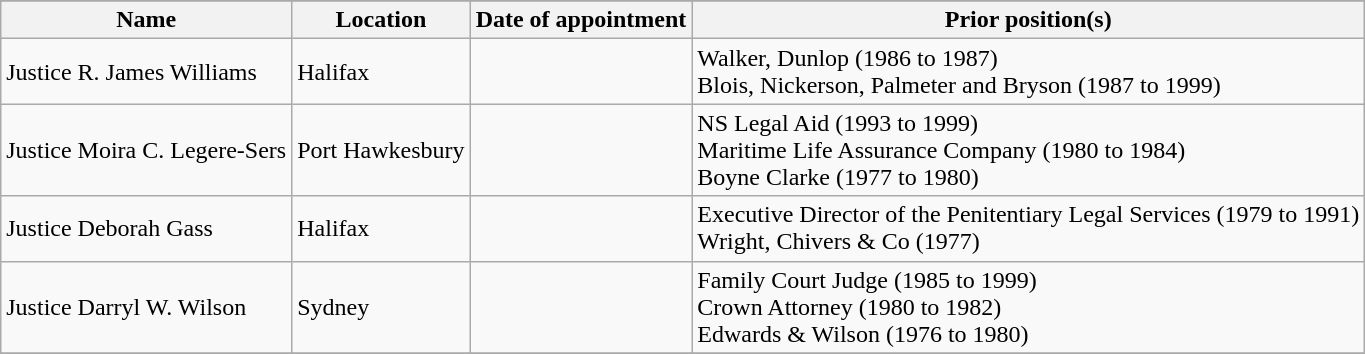<table class="wikitable">
<tr bgcolor="#CCCCCC">
</tr>
<tr>
<th scope="col">Name</th>
<th scope="col">Location</th>
<th scope="col">Date of appointment</th>
<th scope="col">Prior position(s)</th>
</tr>
<tr>
<td>Justice R. James Williams</td>
<td>Halifax</td>
<td></td>
<td>Walker, Dunlop (1986 to 1987)<br> Blois, Nickerson, Palmeter and Bryson (1987 to 1999)</td>
</tr>
<tr>
<td>Justice Moira C. Legere-Sers</td>
<td>Port Hawkesbury</td>
<td></td>
<td>NS Legal Aid (1993 to 1999)<br>Maritime Life Assurance Company (1980 to 1984)<br>Boyne Clarke (1977 to 1980)</td>
</tr>
<tr>
<td>Justice Deborah Gass</td>
<td>Halifax</td>
<td></td>
<td>Executive Director of the Penitentiary Legal Services (1979 to 1991)<br>Wright, Chivers & Co (1977)</td>
</tr>
<tr>
<td>Justice Darryl W. Wilson</td>
<td>Sydney</td>
<td></td>
<td>Family Court Judge (1985 to 1999)<br> Crown Attorney (1980 to 1982)<br> Edwards & Wilson (1976 to 1980)</td>
</tr>
<tr>
</tr>
</table>
